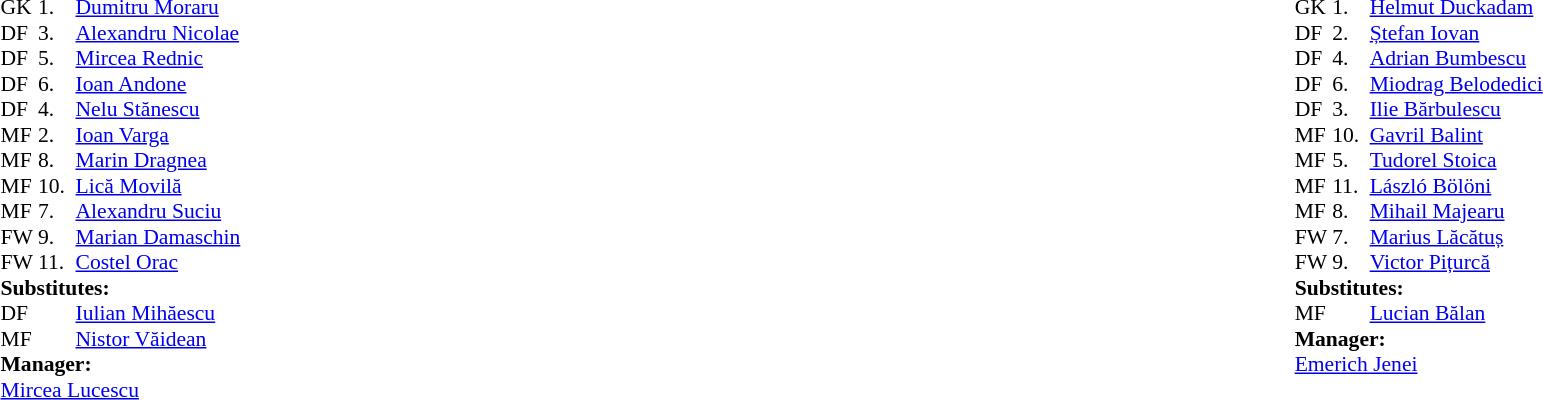<table style="width:100%;">
<tr>
<td style="vertical-align:top; width:50%;"><br><table style="font-size: 90%" cellspacing="0" cellpadding="0">
<tr>
<th width=25></th>
<th width=25></th>
</tr>
<tr>
<td>GK</td>
<td>1.</td>
<td> <a href='#'>Dumitru Moraru</a></td>
</tr>
<tr>
<td>DF</td>
<td>3.</td>
<td> <a href='#'>Alexandru Nicolae</a></td>
</tr>
<tr>
<td>DF</td>
<td>5.</td>
<td> <a href='#'>Mircea Rednic</a></td>
</tr>
<tr>
<td>DF</td>
<td>6.</td>
<td> <a href='#'>Ioan Andone</a></td>
</tr>
<tr>
<td>DF</td>
<td>4.</td>
<td> <a href='#'>Nelu Stănescu</a></td>
</tr>
<tr>
<td>MF</td>
<td>2.</td>
<td> <a href='#'>Ioan Varga</a></td>
</tr>
<tr>
<td>MF</td>
<td>8.</td>
<td> <a href='#'>Marin Dragnea</a></td>
</tr>
<tr>
<td>MF</td>
<td>10.</td>
<td> <a href='#'>Lică Movilă</a></td>
</tr>
<tr>
<td>MF</td>
<td>7.</td>
<td> <a href='#'>Alexandru Suciu</a></td>
<td></td>
</tr>
<tr>
<td>FW</td>
<td>9.</td>
<td> <a href='#'>Marian Damaschin</a></td>
</tr>
<tr>
<td>FW</td>
<td>11.</td>
<td> <a href='#'>Costel Orac</a></td>
</tr>
<tr>
<td colspan=3><strong>Substitutes:</strong></td>
</tr>
<tr>
<td>DF</td>
<td></td>
<td> <a href='#'>Iulian Mihăescu</a></td>
<td></td>
<td></td>
</tr>
<tr>
<td>MF</td>
<td></td>
<td> <a href='#'>Nistor Văidean</a></td>
<td></td>
</tr>
<tr>
<td colspan=3><strong>Manager:</strong></td>
</tr>
<tr>
<td colspan=4> <a href='#'>Mircea Lucescu</a></td>
</tr>
</table>
</td>
<td valign="top"></td>
<td style="vertical-align:top; width:50%;"><br><table cellspacing="0" cellpadding="0" style="font-size:90%; margin:auto;">
<tr>
<th width=25></th>
<th width=25></th>
</tr>
<tr>
<td>GK</td>
<td>1.</td>
<td> <a href='#'>Helmut Duckadam</a></td>
</tr>
<tr>
<td>DF</td>
<td>2.</td>
<td> <a href='#'>Ștefan Iovan</a></td>
</tr>
<tr>
<td>DF</td>
<td>4.</td>
<td> <a href='#'>Adrian Bumbescu</a></td>
</tr>
<tr>
<td>DF</td>
<td>6.</td>
<td> <a href='#'>Miodrag Belodedici</a></td>
</tr>
<tr>
<td>DF</td>
<td>3.</td>
<td> <a href='#'>Ilie Bărbulescu</a></td>
</tr>
<tr>
<td>MF</td>
<td>10.</td>
<td> <a href='#'>Gavril Balint</a></td>
</tr>
<tr>
<td>MF</td>
<td>5.</td>
<td> <a href='#'>Tudorel Stoica</a></td>
</tr>
<tr>
<td>MF</td>
<td>11.</td>
<td> <a href='#'>László Bölöni</a></td>
</tr>
<tr>
<td>MF</td>
<td>8.</td>
<td> <a href='#'>Mihail Majearu</a></td>
<td></td>
</tr>
<tr>
<td>FW</td>
<td>7.</td>
<td> <a href='#'>Marius Lăcătuș</a></td>
</tr>
<tr>
<td>FW</td>
<td>9.</td>
<td> <a href='#'>Victor Pițurcă</a></td>
</tr>
<tr>
<td colspan=3><strong>Substitutes:</strong></td>
</tr>
<tr>
<td>MF</td>
<td></td>
<td> <a href='#'>Lucian Bălan</a></td>
<td></td>
</tr>
<tr>
<td colspan=3><strong>Manager:</strong></td>
</tr>
<tr>
<td colspan=4> <a href='#'>Emerich Jenei</a></td>
</tr>
</table>
</td>
</tr>
</table>
